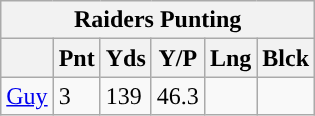<table class="wikitable">
<tr>
<th colspan="6">Raiders Punting</th>
</tr>
<tr>
<th></th>
<th>Pnt</th>
<th>Yds</th>
<th>Y/P</th>
<th>Lng</th>
<th>Blck</th>
</tr>
<tr>
<td><a href='#'>Guy</a></td>
<td>3</td>
<td>139</td>
<td>46.3</td>
<td></td>
<td></td>
</tr>
</table>
